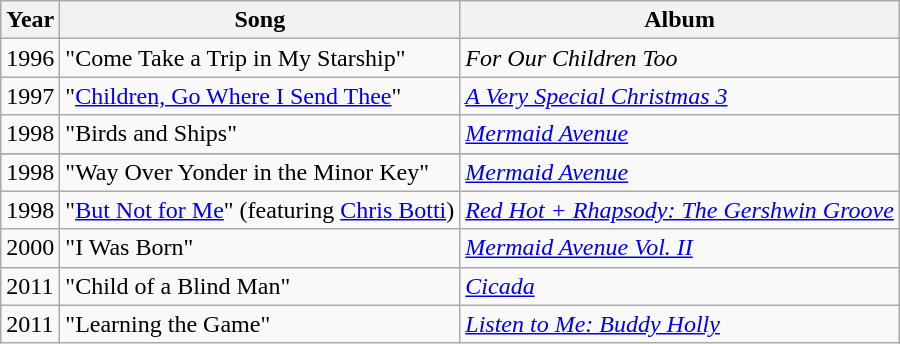<table class="wikitable">
<tr>
<th>Year</th>
<th>Song</th>
<th>Album</th>
</tr>
<tr>
<td>1996</td>
<td>"Come Take a Trip in My Starship"</td>
<td><em>For Our Children Too</em></td>
</tr>
<tr>
<td>1997</td>
<td>"<a href='#'>Children, Go Where I Send Thee</a>"</td>
<td><em><a href='#'>A Very Special Christmas 3</a></em></td>
</tr>
<tr>
<td>1998</td>
<td>"Birds and Ships"</td>
<td><em><a href='#'>Mermaid Avenue</a></em></td>
</tr>
<tr>
</tr>
<tr>
<td>1998</td>
<td>"Way Over Yonder in the Minor Key"</td>
<td><em><a href='#'>Mermaid Avenue</a></em></td>
</tr>
<tr>
<td>1998</td>
<td>"<a href='#'>But Not for Me</a>" (featuring <a href='#'>Chris Botti</a>)</td>
<td><em><a href='#'>Red Hot + Rhapsody: The Gershwin Groove</a></em></td>
</tr>
<tr>
<td>2000</td>
<td>"I Was Born"</td>
<td><em><a href='#'>Mermaid Avenue Vol. II</a></em></td>
</tr>
<tr>
<td>2011</td>
<td>"Child of a Blind Man"</td>
<td><em><a href='#'>Cicada</a></em></td>
</tr>
<tr>
<td>2011</td>
<td>"Learning the Game"</td>
<td><em><a href='#'>Listen to Me: Buddy Holly</a></em></td>
</tr>
</table>
